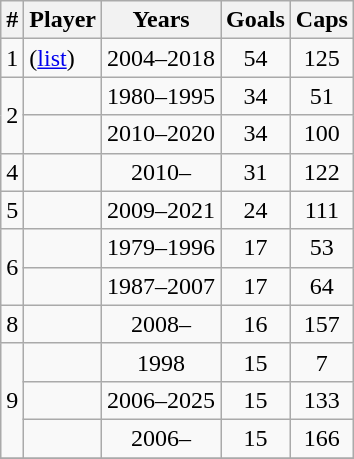<table class="wikitable sortable" style="text-align: center;">
<tr>
<th>#</th>
<th>Player</th>
<th>Years</th>
<th>Goals</th>
<th>Caps</th>
</tr>
<tr>
<td>1</td>
<td style="text-align:left;"> (<a href='#'>list</a>)</td>
<td>2004–2018</td>
<td>54</td>
<td>125</td>
</tr>
<tr>
<td rowspan=2>2</td>
<td style="text-align:left;"></td>
<td>1980–1995</td>
<td>34</td>
<td>51</td>
</tr>
<tr>
<td style="text-align:left;"></td>
<td>2010–2020</td>
<td>34</td>
<td>100</td>
</tr>
<tr>
<td>4</td>
<td style="text-align:left;"><strong></strong></td>
<td>2010–</td>
<td>31</td>
<td>122</td>
</tr>
<tr>
<td>5</td>
<td style="text-align:left;"></td>
<td>2009–2021</td>
<td>24</td>
<td>111</td>
</tr>
<tr>
<td rowspan=2>6</td>
<td style="text-align:left;"></td>
<td>1979–1996</td>
<td>17</td>
<td>53</td>
</tr>
<tr>
<td style="text-align:left;"></td>
<td>1987–2007</td>
<td>17</td>
<td>64</td>
</tr>
<tr>
<td>8</td>
<td style="text-align:left;"><strong></strong></td>
<td>2008–</td>
<td>16</td>
<td>157</td>
</tr>
<tr>
<td rowspan=3>9</td>
<td style="text-align:left;"></td>
<td>1998</td>
<td>15</td>
<td>7</td>
</tr>
<tr>
<td style="text-align:left;"></td>
<td>2006–2025</td>
<td>15</td>
<td>133</td>
</tr>
<tr>
<td style="text-align:left;"><strong></strong></td>
<td>2006–</td>
<td>15</td>
<td>166</td>
</tr>
<tr>
</tr>
</table>
